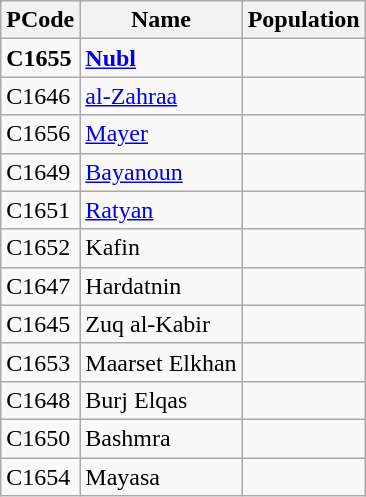<table class="wikitable sortable">
<tr>
<th>PCode</th>
<th>Name</th>
<th>Population</th>
</tr>
<tr>
<td><strong>C1655</strong></td>
<td><strong><a href='#'>Nubl</a></strong></td>
<td align=right><strong></strong></td>
</tr>
<tr>
<td>C1646</td>
<td><a href='#'>al-Zahraa</a></td>
<td align=right></td>
</tr>
<tr>
<td>C1656</td>
<td><a href='#'>Mayer</a></td>
<td align=right></td>
</tr>
<tr>
<td>C1649</td>
<td><a href='#'>Bayanoun</a></td>
<td align=right></td>
</tr>
<tr>
<td>C1651</td>
<td><a href='#'>Ratyan</a></td>
<td align=right></td>
</tr>
<tr>
<td>C1652</td>
<td>Kafin</td>
<td align=right></td>
</tr>
<tr>
<td>C1647</td>
<td>Hardatnin</td>
<td align=right></td>
</tr>
<tr>
<td>C1645</td>
<td>Zuq al-Kabir</td>
<td align=right></td>
</tr>
<tr>
<td>C1653</td>
<td>Maarset Elkhan</td>
<td align=right></td>
</tr>
<tr>
<td>C1648</td>
<td>Burj Elqas</td>
<td align=right></td>
</tr>
<tr>
<td>C1650</td>
<td>Bashmra</td>
<td align=right></td>
</tr>
<tr>
<td>C1654</td>
<td>Mayasa</td>
<td align=right></td>
</tr>
</table>
